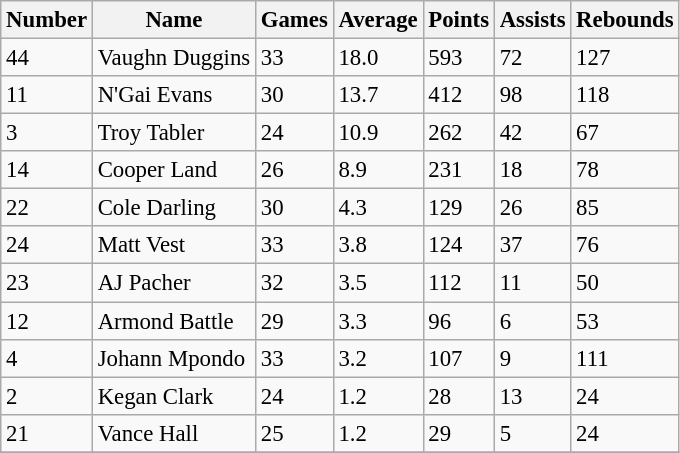<table class="wikitable" style="font-size: 95%;">
<tr>
<th>Number</th>
<th>Name</th>
<th>Games</th>
<th>Average</th>
<th>Points</th>
<th>Assists</th>
<th>Rebounds</th>
</tr>
<tr>
<td>44</td>
<td>Vaughn Duggins</td>
<td>33</td>
<td>18.0</td>
<td>593</td>
<td>72</td>
<td>127</td>
</tr>
<tr>
<td>11</td>
<td>N'Gai Evans</td>
<td>30</td>
<td>13.7</td>
<td>412</td>
<td>98</td>
<td>118</td>
</tr>
<tr>
<td>3</td>
<td>Troy Tabler</td>
<td>24</td>
<td>10.9</td>
<td>262</td>
<td>42</td>
<td>67</td>
</tr>
<tr>
<td>14</td>
<td>Cooper Land</td>
<td>26</td>
<td>8.9</td>
<td>231</td>
<td>18</td>
<td>78</td>
</tr>
<tr>
<td>22</td>
<td>Cole Darling</td>
<td>30</td>
<td>4.3</td>
<td>129</td>
<td>26</td>
<td>85</td>
</tr>
<tr>
<td>24</td>
<td>Matt Vest</td>
<td>33</td>
<td>3.8</td>
<td>124</td>
<td>37</td>
<td>76</td>
</tr>
<tr>
<td>23</td>
<td>AJ Pacher</td>
<td>32</td>
<td>3.5</td>
<td>112</td>
<td>11</td>
<td>50</td>
</tr>
<tr>
<td>12</td>
<td>Armond Battle</td>
<td>29</td>
<td>3.3</td>
<td>96</td>
<td>6</td>
<td>53</td>
</tr>
<tr>
<td>4</td>
<td>Johann Mpondo</td>
<td>33</td>
<td>3.2</td>
<td>107</td>
<td>9</td>
<td>111</td>
</tr>
<tr>
<td>2</td>
<td>Kegan Clark</td>
<td>24</td>
<td>1.2</td>
<td>28</td>
<td>13</td>
<td>24</td>
</tr>
<tr>
<td>21</td>
<td>Vance Hall</td>
<td>25</td>
<td>1.2</td>
<td>29</td>
<td>5</td>
<td>24</td>
</tr>
<tr>
</tr>
</table>
